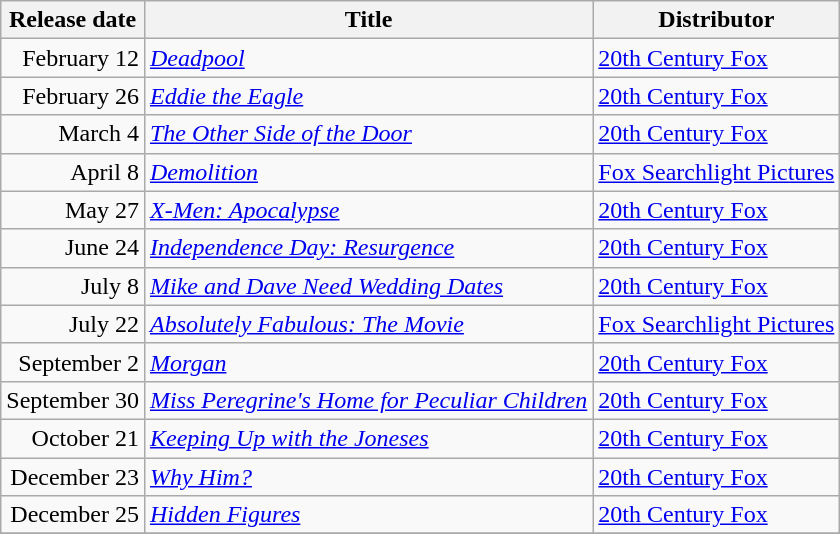<table class="wikitable sortable">
<tr>
<th>Release date</th>
<th>Title</th>
<th>Distributor</th>
</tr>
<tr>
<td align="right">February 12</td>
<td><em><a href='#'>Deadpool</a></em></td>
<td><a href='#'>20th Century Fox</a></td>
</tr>
<tr>
<td align="right">February 26</td>
<td><em><a href='#'>Eddie the Eagle</a></em></td>
<td><a href='#'>20th Century Fox</a></td>
</tr>
<tr>
<td align="right">March 4</td>
<td><em><a href='#'>The Other Side of the Door</a></em></td>
<td><a href='#'>20th Century Fox</a></td>
</tr>
<tr>
<td align="right">April 8</td>
<td><em><a href='#'>Demolition</a></em></td>
<td><a href='#'>Fox Searchlight Pictures</a></td>
</tr>
<tr>
<td align="right">May 27</td>
<td><em><a href='#'>X-Men: Apocalypse</a></em></td>
<td><a href='#'>20th Century Fox</a></td>
</tr>
<tr>
<td align="right">June 24</td>
<td><em><a href='#'>Independence Day: Resurgence</a></em></td>
<td><a href='#'>20th Century Fox</a></td>
</tr>
<tr>
<td align="right">July 8</td>
<td><em><a href='#'>Mike and Dave Need Wedding Dates</a></em></td>
<td><a href='#'>20th Century Fox</a></td>
</tr>
<tr>
<td align="right">July 22</td>
<td><em><a href='#'>Absolutely Fabulous: The Movie</a></em></td>
<td><a href='#'>Fox Searchlight Pictures</a></td>
</tr>
<tr>
<td align="right">September 2</td>
<td><em><a href='#'>Morgan</a></em></td>
<td><a href='#'>20th Century Fox</a></td>
</tr>
<tr>
<td align="right">September 30</td>
<td><em><a href='#'>Miss Peregrine's Home for Peculiar Children</a></em></td>
<td><a href='#'>20th Century Fox</a></td>
</tr>
<tr>
<td align="right">October 21</td>
<td><em><a href='#'>Keeping Up with the Joneses</a></em></td>
<td><a href='#'>20th Century Fox</a></td>
</tr>
<tr>
<td align="right">December 23</td>
<td><em><a href='#'>Why Him?</a></em></td>
<td><a href='#'>20th Century Fox</a></td>
</tr>
<tr>
<td align="right">December 25</td>
<td><em><a href='#'>Hidden Figures</a></em></td>
<td><a href='#'>20th Century Fox</a></td>
</tr>
<tr>
</tr>
</table>
